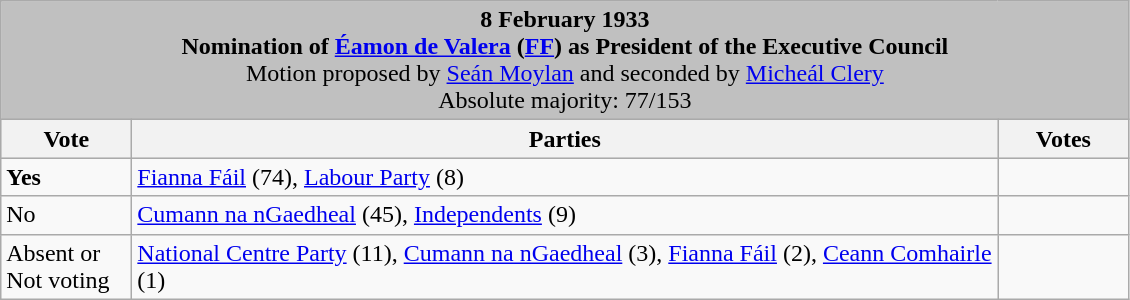<table class="wikitable">
<tr>
<td colspan="3" bgcolor="#C0C0C0" align=center><strong>8 February 1933<br>Nomination of <a href='#'>Éamon de Valera</a> (<a href='#'>FF</a>) as President of the Executive Council</strong><br>Motion proposed by <a href='#'>Seán Moylan</a> and seconded by <a href='#'>Micheál Clery</a><br>Absolute majority: 77/153</td>
</tr>
<tr bgcolor="#D8D8D8">
<th width=80px>Vote</th>
<th width=570px>Parties</th>
<th width=80px align="center">Votes</th>
</tr>
<tr>
<td> <strong>Yes</strong></td>
<td><a href='#'>Fianna Fáil</a> (74), <a href='#'>Labour Party</a> (8)</td>
<td></td>
</tr>
<tr>
<td>No</td>
<td><a href='#'>Cumann na nGaedheal</a> (45), <a href='#'>Independents</a> (9)</td>
<td></td>
</tr>
<tr>
<td>Absent or<br>Not voting</td>
<td><a href='#'>National Centre Party</a> (11), <a href='#'>Cumann na nGaedheal</a> (3), <a href='#'>Fianna Fáil</a> (2), <a href='#'>Ceann Comhairle</a> (1)</td>
<td></td>
</tr>
</table>
